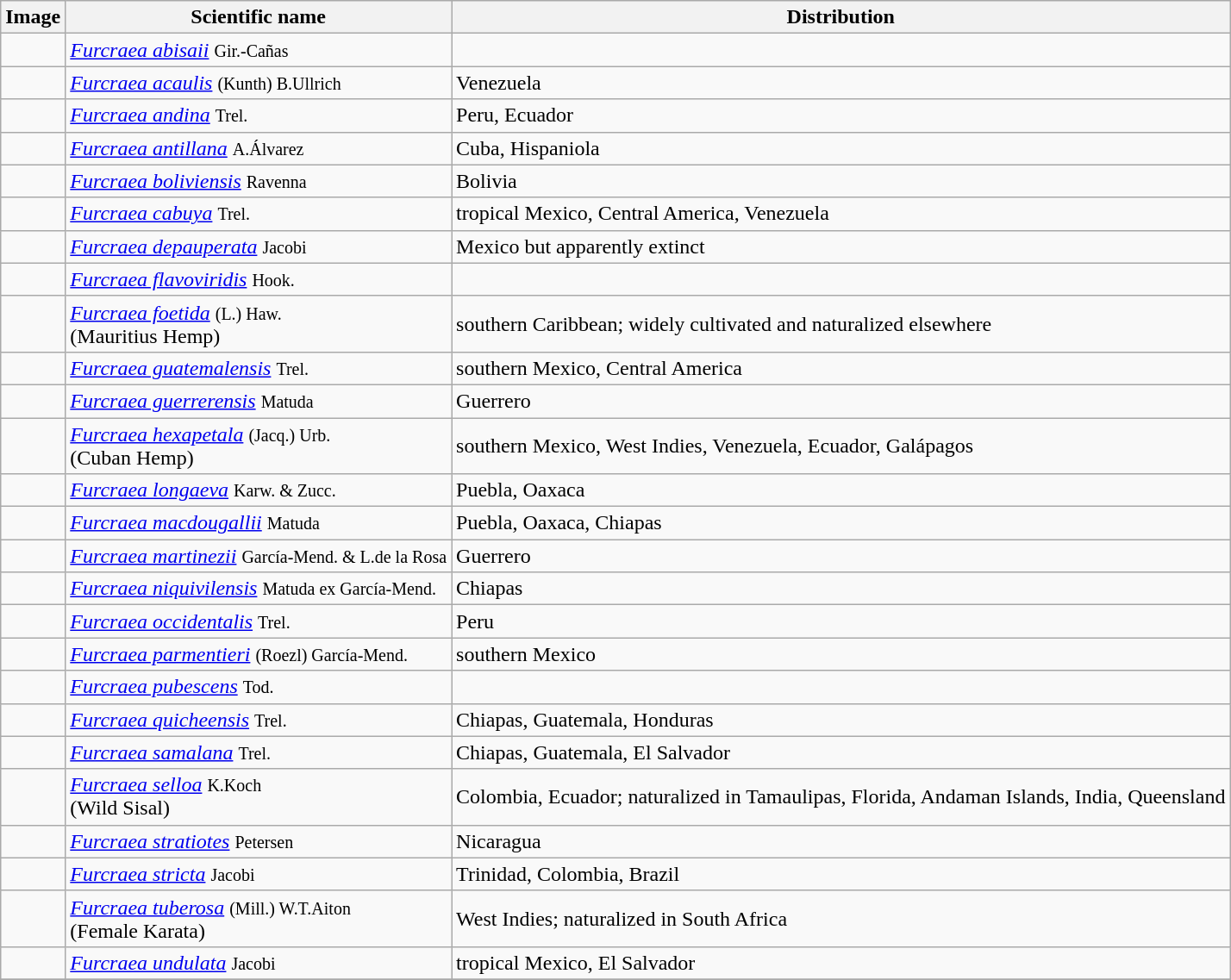<table class="wikitable">
<tr>
<th>Image</th>
<th>Scientific name</th>
<th>Distribution</th>
</tr>
<tr>
<td></td>
<td><em><a href='#'>Furcraea abisaii</a></em> <small>Gir.-Cañas</small></td>
<td></td>
</tr>
<tr>
<td></td>
<td><em><a href='#'>Furcraea acaulis</a></em> <small>(Kunth) B.Ullrich</small></td>
<td>Venezuela</td>
</tr>
<tr>
<td></td>
<td><em><a href='#'>Furcraea andina</a></em> <small>Trel.</small></td>
<td>Peru, Ecuador</td>
</tr>
<tr>
<td></td>
<td><em><a href='#'>Furcraea antillana</a></em> <small>A.Álvarez</small></td>
<td>Cuba, Hispaniola</td>
</tr>
<tr>
<td></td>
<td><em><a href='#'>Furcraea boliviensis</a></em> <small>Ravenna</small></td>
<td>Bolivia</td>
</tr>
<tr>
<td></td>
<td><em><a href='#'>Furcraea cabuya</a></em>  <small>Trel.</small></td>
<td>tropical Mexico, Central America, Venezuela</td>
</tr>
<tr>
<td></td>
<td><em><a href='#'>Furcraea depauperata</a></em> <small>Jacobi</small></td>
<td>Mexico but apparently extinct</td>
</tr>
<tr>
<td></td>
<td><em><a href='#'>Furcraea flavoviridis</a></em> <small>Hook.</small></td>
<td></td>
</tr>
<tr>
<td></td>
<td><em><a href='#'>Furcraea foetida</a></em> <small>(L.) Haw.</small><br>(Mauritius Hemp)</td>
<td>southern Caribbean; widely cultivated and naturalized elsewhere</td>
</tr>
<tr>
<td></td>
<td><em><a href='#'>Furcraea guatemalensis</a></em> <small>Trel.</small></td>
<td>southern Mexico, Central America</td>
</tr>
<tr>
<td></td>
<td><em><a href='#'>Furcraea guerrerensis</a></em> <small>Matuda</small></td>
<td>Guerrero</td>
</tr>
<tr>
<td></td>
<td><em><a href='#'>Furcraea hexapetala</a></em>  <small>(Jacq.) Urb.</small><br>(Cuban Hemp)</td>
<td>southern Mexico, West Indies, Venezuela, Ecuador, Galápagos</td>
</tr>
<tr>
<td></td>
<td><em><a href='#'>Furcraea longaeva</a></em> <small>Karw. & Zucc.</small></td>
<td>Puebla, Oaxaca</td>
</tr>
<tr>
<td></td>
<td><em><a href='#'>Furcraea macdougallii</a></em> <small>Matuda</small></td>
<td>Puebla, Oaxaca, Chiapas</td>
</tr>
<tr>
<td></td>
<td><em><a href='#'>Furcraea martinezii</a></em> <small>García-Mend. & L.de la Rosa</small></td>
<td>Guerrero</td>
</tr>
<tr>
<td></td>
<td><em><a href='#'>Furcraea niquivilensis</a></em> <small>Matuda ex García-Mend.</small></td>
<td>Chiapas</td>
</tr>
<tr>
<td></td>
<td><em><a href='#'>Furcraea occidentalis</a></em> <small>Trel.</small></td>
<td>Peru</td>
</tr>
<tr>
<td></td>
<td><em><a href='#'>Furcraea parmentieri</a></em> <small>(Roezl) García-Mend.</small></td>
<td>southern Mexico</td>
</tr>
<tr>
<td></td>
<td><em><a href='#'>Furcraea pubescens</a></em> <small>Tod.</small></td>
<td></td>
</tr>
<tr>
<td></td>
<td><em><a href='#'>Furcraea quicheensis</a></em> <small>Trel.</small></td>
<td>Chiapas, Guatemala, Honduras</td>
</tr>
<tr>
<td></td>
<td><em><a href='#'>Furcraea samalana</a></em> <small>Trel.</small></td>
<td>Chiapas, Guatemala, El Salvador</td>
</tr>
<tr>
<td></td>
<td><em><a href='#'>Furcraea selloa</a></em> <small>K.Koch</small><br>(Wild Sisal)</td>
<td>Colombia, Ecuador; naturalized in Tamaulipas, Florida, Andaman Islands, India, Queensland</td>
</tr>
<tr>
<td></td>
<td><em><a href='#'>Furcraea stratiotes</a></em> <small>Petersen</small></td>
<td>Nicaragua</td>
</tr>
<tr>
<td></td>
<td><em><a href='#'>Furcraea stricta</a></em> <small>Jacobi</small></td>
<td>Trinidad, Colombia, Brazil</td>
</tr>
<tr>
<td></td>
<td><em><a href='#'>Furcraea tuberosa</a></em> <small>(Mill.) W.T.Aiton</small><br>(Female Karata)</td>
<td>West Indies; naturalized in South Africa</td>
</tr>
<tr>
<td></td>
<td><em><a href='#'>Furcraea undulata</a></em> <small>Jacobi</small></td>
<td>tropical Mexico, El Salvador</td>
</tr>
<tr>
</tr>
</table>
